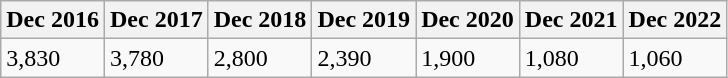<table class="wikitable">
<tr>
<th>Dec 2016</th>
<th>Dec 2017</th>
<th>Dec 2018</th>
<th>Dec 2019</th>
<th>Dec 2020</th>
<th>Dec 2021</th>
<th>Dec 2022</th>
</tr>
<tr>
<td>3,830</td>
<td>3,780</td>
<td>2,800</td>
<td>2,390</td>
<td>1,900</td>
<td>1,080</td>
<td>1,060</td>
</tr>
</table>
